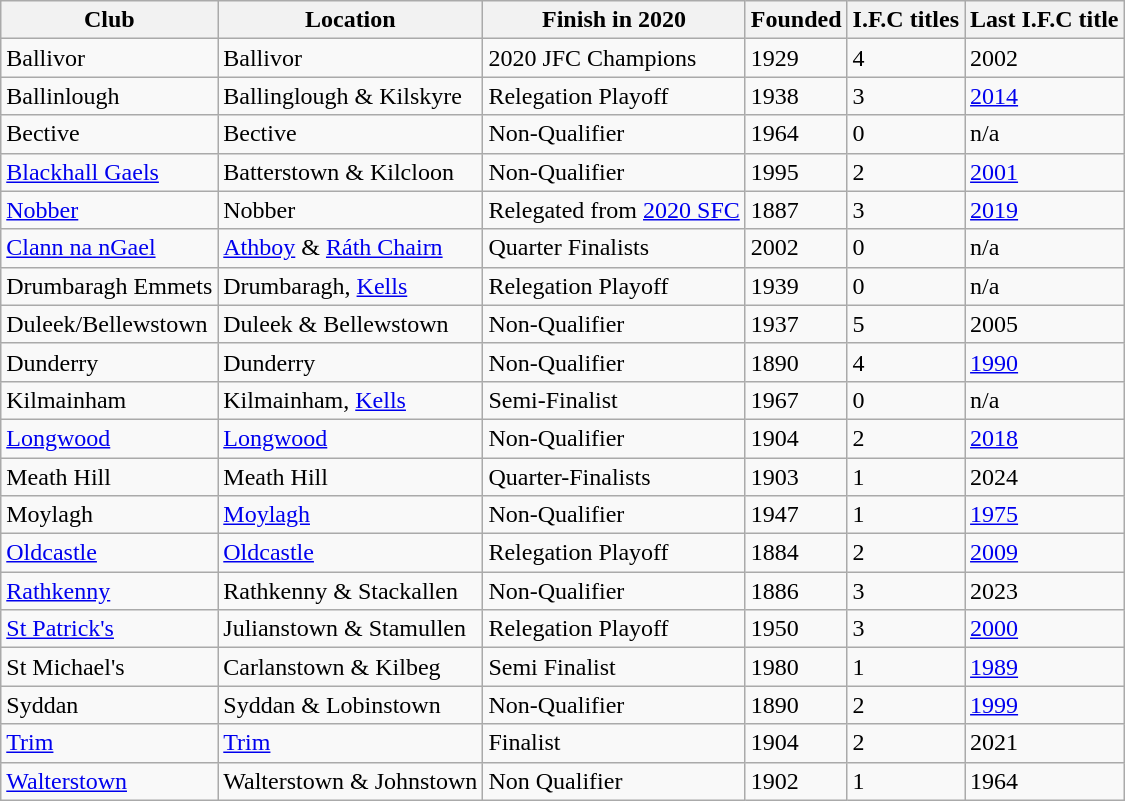<table class="wikitable sortable">
<tr>
<th>Club</th>
<th>Location</th>
<th>Finish in 2020</th>
<th>Founded</th>
<th>I.F.C titles</th>
<th>Last I.F.C title</th>
</tr>
<tr>
<td>Ballivor</td>
<td>Ballivor</td>
<td>2020 JFC Champions</td>
<td>1929</td>
<td>4</td>
<td>2002</td>
</tr>
<tr>
<td>Ballinlough</td>
<td>Ballinglough & Kilskyre</td>
<td>Relegation Playoff</td>
<td>1938</td>
<td>3</td>
<td><a href='#'>2014</a></td>
</tr>
<tr>
<td>Bective</td>
<td>Bective</td>
<td>Non-Qualifier</td>
<td>1964</td>
<td>0</td>
<td>n/a</td>
</tr>
<tr>
<td><a href='#'>Blackhall Gaels</a></td>
<td>Batterstown & Kilcloon</td>
<td>Non-Qualifier</td>
<td>1995</td>
<td>2</td>
<td><a href='#'>2001</a></td>
</tr>
<tr>
<td><a href='#'>Nobber</a></td>
<td>Nobber</td>
<td>Relegated from <a href='#'>2020 SFC</a></td>
<td>1887</td>
<td>3</td>
<td><a href='#'>2019</a></td>
</tr>
<tr>
<td><a href='#'>Clann na nGael</a></td>
<td><a href='#'>Athboy</a> & <a href='#'>Ráth Chairn</a></td>
<td>Quarter Finalists</td>
<td>2002</td>
<td>0</td>
<td>n/a</td>
</tr>
<tr>
<td>Drumbaragh Emmets</td>
<td>Drumbaragh, <a href='#'>Kells</a></td>
<td>Relegation Playoff</td>
<td>1939</td>
<td>0</td>
<td>n/a</td>
</tr>
<tr>
<td>Duleek/Bellewstown</td>
<td>Duleek & Bellewstown</td>
<td>Non-Qualifier</td>
<td>1937</td>
<td>5</td>
<td>2005</td>
</tr>
<tr>
<td>Dunderry</td>
<td>Dunderry</td>
<td>Non-Qualifier</td>
<td>1890</td>
<td>4</td>
<td><a href='#'>1990</a></td>
</tr>
<tr>
<td>Kilmainham</td>
<td>Kilmainham, <a href='#'>Kells</a></td>
<td>Semi-Finalist</td>
<td>1967</td>
<td>0</td>
<td>n/a</td>
</tr>
<tr>
<td><a href='#'>Longwood</a></td>
<td><a href='#'>Longwood</a></td>
<td>Non-Qualifier</td>
<td>1904</td>
<td>2</td>
<td><a href='#'>2018</a></td>
</tr>
<tr>
<td>Meath Hill</td>
<td>Meath Hill</td>
<td>Quarter-Finalists</td>
<td>1903</td>
<td>1</td>
<td>2024</td>
</tr>
<tr>
<td>Moylagh</td>
<td><a href='#'>Moylagh</a></td>
<td>Non-Qualifier</td>
<td>1947</td>
<td>1</td>
<td><a href='#'>1975</a></td>
</tr>
<tr>
<td><a href='#'>Oldcastle</a></td>
<td><a href='#'>Oldcastle</a></td>
<td>Relegation Playoff</td>
<td>1884</td>
<td>2</td>
<td><a href='#'>2009</a></td>
</tr>
<tr>
<td><a href='#'>Rathkenny</a></td>
<td>Rathkenny & Stackallen</td>
<td>Non-Qualifier</td>
<td>1886</td>
<td>3</td>
<td>2023</td>
</tr>
<tr>
<td><a href='#'>St Patrick's</a></td>
<td>Julianstown & Stamullen</td>
<td>Relegation Playoff</td>
<td>1950</td>
<td>3</td>
<td><a href='#'>2000</a></td>
</tr>
<tr>
<td>St Michael's</td>
<td>Carlanstown & Kilbeg</td>
<td>Semi Finalist</td>
<td>1980</td>
<td>1</td>
<td><a href='#'>1989</a></td>
</tr>
<tr>
<td>Syddan</td>
<td>Syddan & Lobinstown</td>
<td>Non-Qualifier</td>
<td>1890</td>
<td>2</td>
<td><a href='#'>1999</a></td>
</tr>
<tr>
<td><a href='#'>Trim</a></td>
<td><a href='#'>Trim</a></td>
<td>Finalist</td>
<td>1904</td>
<td>2</td>
<td>2021</td>
</tr>
<tr>
<td><a href='#'>Walterstown</a></td>
<td>Walterstown & Johnstown</td>
<td>Non Qualifier</td>
<td>1902</td>
<td>1</td>
<td>1964</td>
</tr>
</table>
